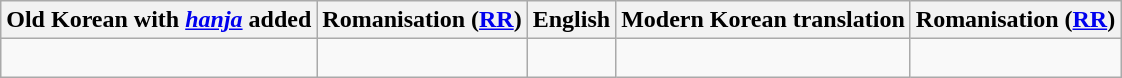<table class="wikitable">
<tr>
<th>Old Korean with <em><a href='#'>hanja</a></em> added</th>
<th>Romanisation (<a href='#'>RR</a>)</th>
<th>English</th>
<th>Modern Korean translation</th>
<th>Romanisation (<a href='#'>RR</a>)</th>
</tr>
<tr>
<td><br>
</td>
<td><br></td>
<td><br></td>
<td></td>
<td></td>
</tr>
</table>
